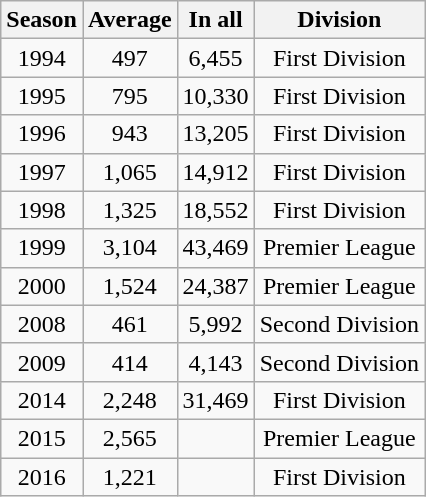<table class="wikitable" style="text-align: center;">
<tr>
<th>Season</th>
<th>Average</th>
<th>In all</th>
<th>Division</th>
</tr>
<tr>
<td>1994</td>
<td>497</td>
<td>6,455</td>
<td>First Division</td>
</tr>
<tr>
<td>1995</td>
<td>795</td>
<td>10,330</td>
<td>First Division</td>
</tr>
<tr>
<td>1996</td>
<td>943</td>
<td>13,205</td>
<td>First Division</td>
</tr>
<tr>
<td>1997</td>
<td>1,065</td>
<td>14,912</td>
<td>First Division</td>
</tr>
<tr>
<td>1998</td>
<td>1,325</td>
<td>18,552</td>
<td>First Division</td>
</tr>
<tr>
<td>1999</td>
<td>3,104</td>
<td>43,469</td>
<td>Premier League</td>
</tr>
<tr>
<td>2000</td>
<td>1,524</td>
<td>24,387</td>
<td>Premier League</td>
</tr>
<tr>
<td>2008</td>
<td>461</td>
<td>5,992</td>
<td>Second Division</td>
</tr>
<tr>
<td>2009</td>
<td>414</td>
<td>4,143</td>
<td>Second Division</td>
</tr>
<tr>
<td>2014</td>
<td>2,248</td>
<td>31,469</td>
<td>First Division</td>
</tr>
<tr>
<td>2015</td>
<td>2,565</td>
<td></td>
<td>Premier League</td>
</tr>
<tr>
<td>2016</td>
<td>1,221</td>
<td></td>
<td>First Division</td>
</tr>
</table>
